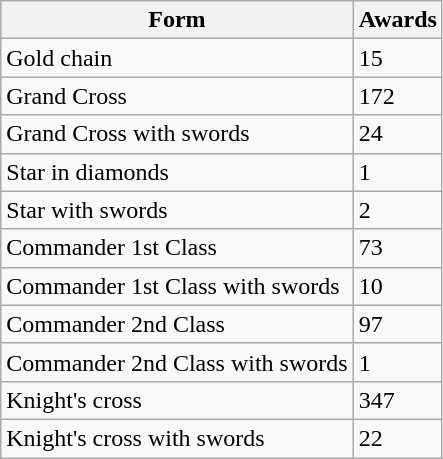<table class="wikitable">
<tr>
<th>Form</th>
<th>Awards</th>
</tr>
<tr>
<td>Gold chain</td>
<td>15</td>
</tr>
<tr>
<td>Grand Cross</td>
<td>172</td>
</tr>
<tr>
<td>Grand Cross with swords</td>
<td>24</td>
</tr>
<tr>
<td>Star in diamonds</td>
<td>1</td>
</tr>
<tr>
<td>Star with swords</td>
<td>2</td>
</tr>
<tr>
<td>Commander 1st Class</td>
<td>73</td>
</tr>
<tr>
<td>Commander 1st Class with swords</td>
<td>10</td>
</tr>
<tr>
<td>Commander 2nd Class</td>
<td>97</td>
</tr>
<tr>
<td>Commander 2nd Class with swords</td>
<td>1</td>
</tr>
<tr>
<td>Knight's cross</td>
<td>347</td>
</tr>
<tr>
<td>Knight's cross with swords</td>
<td>22</td>
</tr>
</table>
